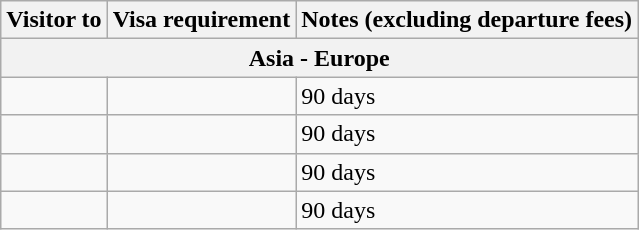<table class="wikitable" style="text-align: left; table-layout: fixed; ">
<tr>
<th>Visitor to</th>
<th>Visa requirement</th>
<th>Notes (excluding departure fees)</th>
</tr>
<tr>
<th colspan="3">Asia - Europe</th>
</tr>
<tr>
<td></td>
<td></td>
<td>90 days</td>
</tr>
<tr>
<td></td>
<td></td>
<td>90 days</td>
</tr>
<tr>
<td></td>
<td></td>
<td>90 days</td>
</tr>
<tr>
<td></td>
<td></td>
<td>90 days</td>
</tr>
</table>
